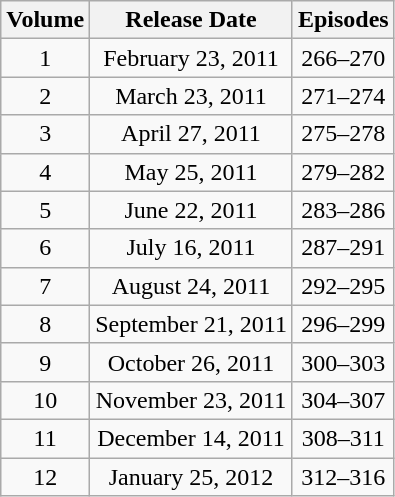<table class="wikitable" style="text-align:center;">
<tr>
<th>Volume</th>
<th>Release Date</th>
<th>Episodes</th>
</tr>
<tr>
<td>1</td>
<td>February 23, 2011</td>
<td>266–270</td>
</tr>
<tr>
<td>2</td>
<td>March 23, 2011</td>
<td>271–274</td>
</tr>
<tr>
<td>3</td>
<td>April 27, 2011</td>
<td>275–278</td>
</tr>
<tr>
<td>4</td>
<td>May 25, 2011</td>
<td>279–282</td>
</tr>
<tr>
<td>5</td>
<td>June 22, 2011</td>
<td>283–286</td>
</tr>
<tr>
<td>6</td>
<td>July 16, 2011</td>
<td>287–291</td>
</tr>
<tr>
<td>7</td>
<td>August 24, 2011</td>
<td>292–295</td>
</tr>
<tr>
<td>8</td>
<td>September 21, 2011</td>
<td>296–299</td>
</tr>
<tr>
<td>9</td>
<td>October 26, 2011</td>
<td>300–303</td>
</tr>
<tr>
<td>10</td>
<td>November 23, 2011</td>
<td>304–307</td>
</tr>
<tr>
<td>11</td>
<td>December 14, 2011</td>
<td>308–311</td>
</tr>
<tr>
<td>12</td>
<td>January 25, 2012</td>
<td>312–316</td>
</tr>
</table>
